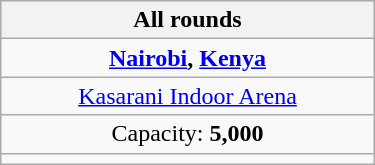<table class=wikitable style=text-align:center width=250>
<tr>
<th>All rounds</th>
</tr>
<tr>
<td><strong> <a href='#'>Nairobi</a>, <a href='#'>Kenya</a></strong></td>
</tr>
<tr>
<td><a href='#'>Kasarani Indoor Arena</a></td>
</tr>
<tr>
<td>Capacity: <strong>5,000</strong></td>
</tr>
<tr>
<td></td>
</tr>
</table>
